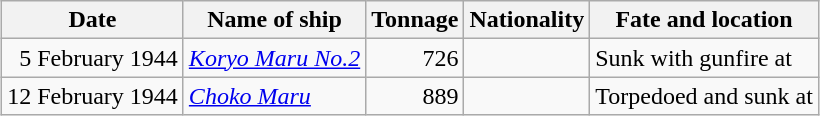<table class="wikitable sortable" style="margin: 1em auto 1em auto;"|->
<tr>
<th>Date</th>
<th>Name of ship</th>
<th>Tonnage</th>
<th>Nationality</th>
<th>Fate and location</th>
</tr>
<tr>
<td align="right">5 February 1944</td>
<td align="left"><a href='#'><em>Koryo Maru No.2</em></a></td>
<td align="right">726</td>
<td align="left"></td>
<td align="left">Sunk with gunfire at </td>
</tr>
<tr>
<td align="right">12 February 1944</td>
<td align="left"><a href='#'><em>Choko Maru</em></a></td>
<td align="right">889</td>
<td align="left"></td>
<td align="left">Torpedoed and sunk at </td>
</tr>
</table>
